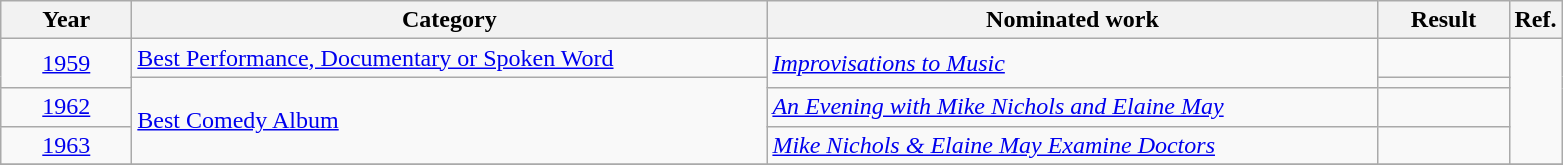<table class=wikitable>
<tr>
<th scope="col" style="width:5em;">Year</th>
<th scope="col" style="width:26em;">Category</th>
<th scope="col" style="width:25em;">Nominated work</th>
<th scope="col" style="width:5em;">Result</th>
<th>Ref.</th>
</tr>
<tr>
<td style="text-align:center;" rowspan="2"><a href='#'>1959</a></td>
<td><a href='#'>Best Performance, Documentary or Spoken Word</a></td>
<td rowspan="2"><em><a href='#'>Improvisations to Music</a></em></td>
<td></td>
<td align="center" rowspan="4"></td>
</tr>
<tr>
<td rowspan="3"><a href='#'>Best Comedy Album</a></td>
<td></td>
</tr>
<tr>
<td style="text-align:center;"><a href='#'>1962</a></td>
<td><em><a href='#'>An Evening with Mike Nichols and Elaine May</a></em></td>
<td></td>
</tr>
<tr>
<td style="text-align:center;"><a href='#'>1963</a></td>
<td><em><a href='#'>Mike Nichols & Elaine May Examine Doctors</a></em></td>
<td></td>
</tr>
<tr>
</tr>
</table>
